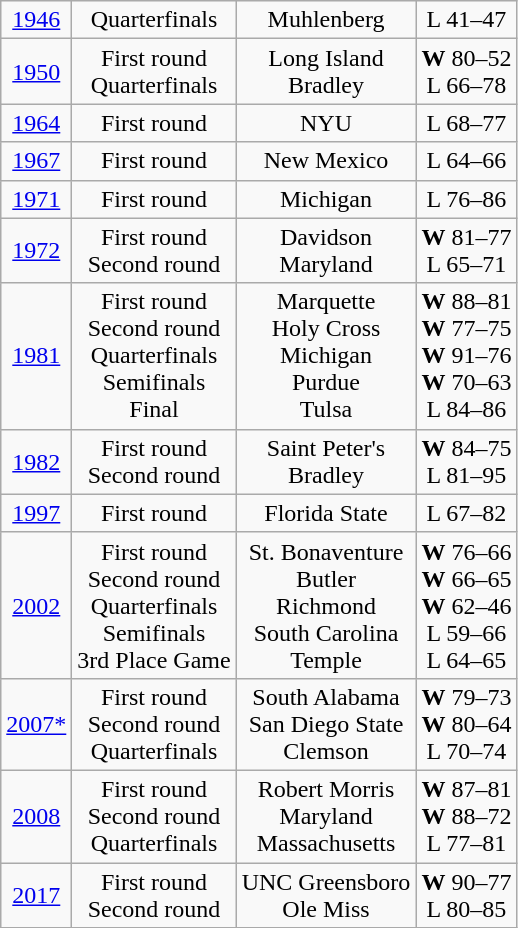<table class="wikitable">
<tr align="center">
<td><a href='#'>1946</a></td>
<td>Quarterfinals</td>
<td>Muhlenberg</td>
<td>L 41–47</td>
</tr>
<tr align="center">
<td><a href='#'>1950</a></td>
<td>First round<br>Quarterfinals</td>
<td>Long Island<br>Bradley</td>
<td><strong>W</strong> 80–52<br>L 66–78</td>
</tr>
<tr align="center">
<td><a href='#'>1964</a></td>
<td>First round</td>
<td>NYU</td>
<td>L 68–77</td>
</tr>
<tr align="center">
<td><a href='#'>1967</a></td>
<td>First round</td>
<td>New Mexico</td>
<td>L 64–66</td>
</tr>
<tr align="center">
<td><a href='#'>1971</a></td>
<td>First round</td>
<td>Michigan</td>
<td>L 76–86</td>
</tr>
<tr align="center">
<td><a href='#'>1972</a></td>
<td>First round<br>Second round</td>
<td>Davidson<br>Maryland</td>
<td><strong>W</strong> 81–77<br>L 65–71</td>
</tr>
<tr align="center">
<td><a href='#'>1981</a></td>
<td>First round<br>Second round<br>Quarterfinals<br>Semifinals<br>Final</td>
<td>Marquette<br>Holy Cross<br>Michigan<br>Purdue<br>Tulsa</td>
<td><strong>W</strong> 88–81<br><strong>W</strong> 77–75<br><strong>W</strong> 91–76<br><strong>W</strong> 70–63<br>L 84–86</td>
</tr>
<tr align="center">
<td><a href='#'>1982</a></td>
<td>First round<br>Second round</td>
<td>Saint Peter's<br>Bradley</td>
<td><strong>W</strong> 84–75<br>L 81–95</td>
</tr>
<tr align="center">
<td><a href='#'>1997</a></td>
<td>First round</td>
<td>Florida State</td>
<td>L 67–82</td>
</tr>
<tr align="center">
<td><a href='#'>2002</a></td>
<td>First round<br>Second round<br>Quarterfinals<br>Semifinals<br>3rd Place Game</td>
<td>St. Bonaventure<br>Butler<br>Richmond<br>South Carolina<br>Temple</td>
<td><strong>W</strong> 76–66<br><strong>W</strong> 66–65<br><strong>W</strong> 62–46<br>L 59–66<br>L 64–65</td>
</tr>
<tr align="center">
<td><a href='#'>2007*</a></td>
<td>First round<br>Second round<br>Quarterfinals</td>
<td>South Alabama<br>San Diego State<br>Clemson</td>
<td><strong>W</strong> 79–73<br><strong>W</strong> 80–64<br>L 70–74</td>
</tr>
<tr align="center">
<td><a href='#'>2008</a></td>
<td>First round<br>Second round<br>Quarterfinals</td>
<td>Robert Morris<br>Maryland<br>Massachusetts</td>
<td><strong>W</strong> 87–81<br><strong>W</strong> 88–72<br>L 77–81</td>
</tr>
<tr align="center">
<td><a href='#'>2017</a></td>
<td>First round<br>Second round</td>
<td>UNC Greensboro<br>Ole Miss</td>
<td><strong>W</strong> 90–77<br> L 80–85</td>
</tr>
</table>
